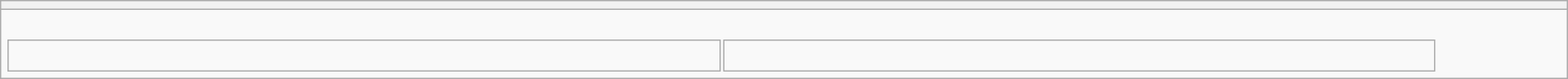<table style="width:100%" class="wikitable collapsible collapsed">
<tr>
<th></th>
</tr>
<tr>
<td><br>
<table width=92% |>
<tr>
<td><br></td>
<td></td>
</tr>
</table>




</td>
</tr>
</table>
